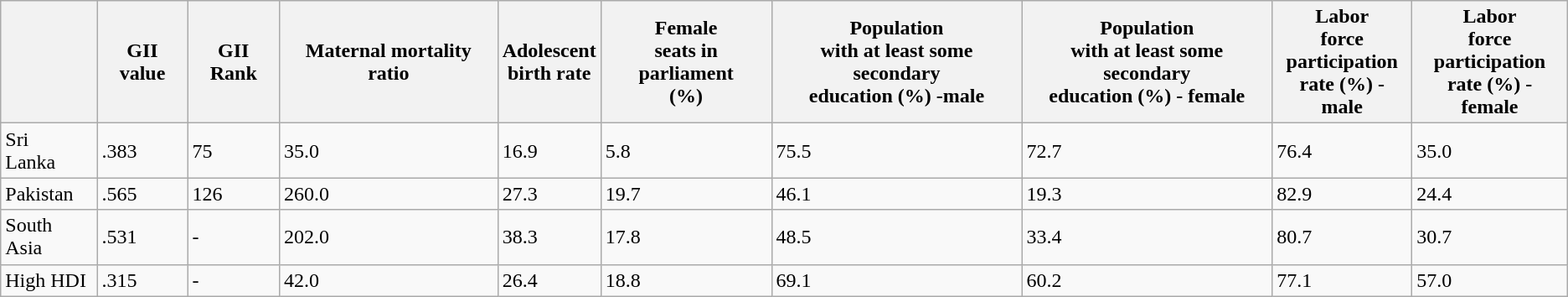<table class="wikitable sortable static-row-numbers static-row-header-text">
<tr>
<th></th>
<th>GII value</th>
<th>GII Rank</th>
<th>Maternal mortality ratio</th>
<th>Adolescent<br>birth rate</th>
<th>Female<br>seats in parliament<br>(%)</th>
<th>Population<br>with at least some secondary<br>education (%) -male</th>
<th>Population<br>with at least some secondary<br>education (%) - female</th>
<th>Labor<br>force<br>participation<br>rate (%) - male</th>
<th>Labor<br>force<br>participation<br>rate (%) - female</th>
</tr>
<tr>
<td>Sri<br>Lanka</td>
<td>.383</td>
<td>75</td>
<td>35.0</td>
<td>16.9</td>
<td>5.8</td>
<td>75.5</td>
<td>72.7</td>
<td>76.4</td>
<td>35.0</td>
</tr>
<tr>
<td>Pakistan</td>
<td>.565</td>
<td>126</td>
<td>260.0</td>
<td>27.3</td>
<td>19.7</td>
<td>46.1</td>
<td>19.3</td>
<td>82.9</td>
<td>24.4</td>
</tr>
<tr>
<td>South Asia</td>
<td>.531</td>
<td>-</td>
<td>202.0</td>
<td>38.3</td>
<td>17.8</td>
<td>48.5</td>
<td>33.4</td>
<td>80.7</td>
<td>30.7</td>
</tr>
<tr>
<td>High HDI</td>
<td>.315</td>
<td>-</td>
<td>42.0</td>
<td>26.4</td>
<td>18.8</td>
<td>69.1</td>
<td>60.2</td>
<td>77.1</td>
<td>57.0</td>
</tr>
</table>
